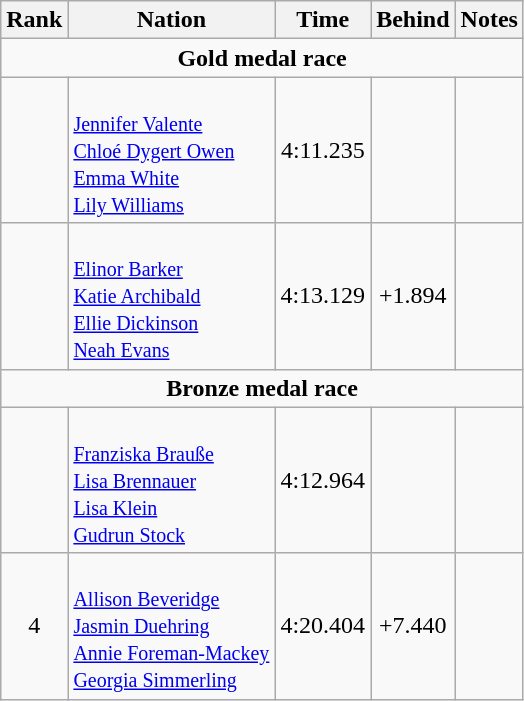<table class="wikitable" style="text-align:center">
<tr>
<th>Rank</th>
<th>Nation</th>
<th>Time</th>
<th>Behind</th>
<th>Notes</th>
</tr>
<tr>
<td colspan=6><strong>Gold medal race</strong></td>
</tr>
<tr>
<td></td>
<td align=left><br><small><a href='#'>Jennifer Valente</a><br><a href='#'>Chloé Dygert Owen</a><br><a href='#'>Emma White</a><br><a href='#'>Lily Williams</a></small></td>
<td>4:11.235</td>
<td></td>
<td></td>
</tr>
<tr>
<td></td>
<td align=left><br><small><a href='#'>Elinor Barker</a><br><a href='#'>Katie Archibald</a><br><a href='#'>Ellie Dickinson</a><br><a href='#'>Neah Evans</a></small></td>
<td>4:13.129</td>
<td>+1.894</td>
<td></td>
</tr>
<tr>
<td colspan=6><strong>Bronze medal race</strong></td>
</tr>
<tr>
<td></td>
<td align=left><br><small><a href='#'>Franziska Brauße</a><br><a href='#'>Lisa Brennauer</a><br><a href='#'>Lisa Klein</a><br><a href='#'>Gudrun Stock</a></small></td>
<td>4:12.964</td>
<td></td>
<td></td>
</tr>
<tr>
<td>4</td>
<td align=left><br><small><a href='#'>Allison Beveridge</a><br><a href='#'>Jasmin Duehring</a><br><a href='#'>Annie Foreman-Mackey</a><br><a href='#'>Georgia Simmerling</a> </small></td>
<td>4:20.404</td>
<td>+7.440</td>
<td></td>
</tr>
</table>
